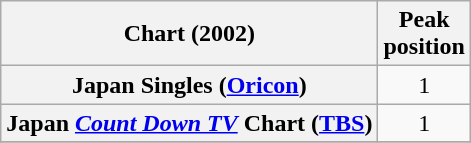<table class="wikitable plainrowheaders">
<tr>
<th>Chart (2002)</th>
<th>Peak<br>position</th>
</tr>
<tr>
<th scope="row">Japan Singles (<a href='#'>Oricon</a>)</th>
<td style="text-align:center;">1</td>
</tr>
<tr>
<th scope="row">Japan <em><a href='#'>Count Down TV</a></em> Chart (<a href='#'>TBS</a>)</th>
<td style="text-align:center;">1</td>
</tr>
<tr>
</tr>
</table>
